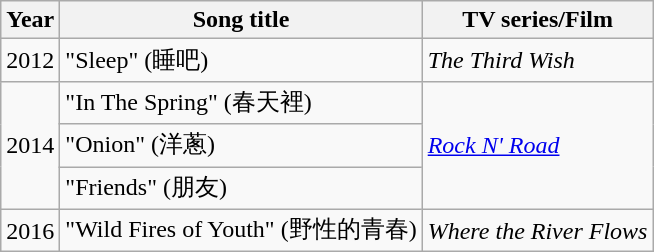<table class="wikitable sortable">
<tr>
<th>Year</th>
<th>Song title</th>
<th>TV series/Film</th>
</tr>
<tr>
<td>2012</td>
<td>"Sleep" (睡吧)</td>
<td><em>The Third Wish</em></td>
</tr>
<tr>
<td rowspan=3>2014</td>
<td>"In The Spring" (春天裡)</td>
<td rowspan=3><em><a href='#'>Rock N' Road</a></em></td>
</tr>
<tr>
<td>"Onion" (洋蔥)</td>
</tr>
<tr>
<td>"Friends" (朋友)</td>
</tr>
<tr>
<td>2016</td>
<td>"Wild Fires of Youth" (野性的青春)</td>
<td><em>Where the River Flows</em></td>
</tr>
</table>
